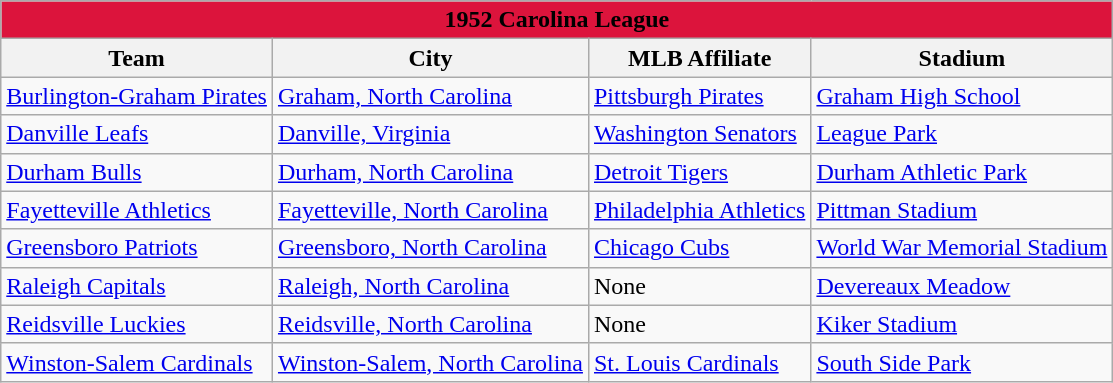<table class="wikitable" style="width:auto">
<tr>
<td bgcolor="#DC143C" align="center" colspan="7"><strong><span>1952 Carolina League</span></strong></td>
</tr>
<tr>
<th>Team</th>
<th>City</th>
<th>MLB Affiliate</th>
<th>Stadium</th>
</tr>
<tr>
<td><a href='#'>Burlington-Graham Pirates</a></td>
<td><a href='#'>Graham, North Carolina</a></td>
<td><a href='#'>Pittsburgh Pirates</a></td>
<td><a href='#'>Graham High School</a></td>
</tr>
<tr>
<td><a href='#'>Danville Leafs</a></td>
<td><a href='#'>Danville, Virginia</a></td>
<td><a href='#'>Washington Senators</a></td>
<td><a href='#'>League Park</a></td>
</tr>
<tr>
<td><a href='#'>Durham Bulls</a></td>
<td><a href='#'>Durham, North Carolina</a></td>
<td><a href='#'>Detroit Tigers</a></td>
<td><a href='#'>Durham Athletic Park</a></td>
</tr>
<tr>
<td><a href='#'>Fayetteville Athletics</a></td>
<td><a href='#'>Fayetteville, North Carolina</a></td>
<td><a href='#'>Philadelphia Athletics</a></td>
<td><a href='#'>Pittman Stadium</a></td>
</tr>
<tr>
<td><a href='#'>Greensboro Patriots</a></td>
<td><a href='#'>Greensboro, North Carolina</a></td>
<td><a href='#'>Chicago Cubs</a></td>
<td><a href='#'>World War Memorial Stadium</a></td>
</tr>
<tr>
<td><a href='#'>Raleigh Capitals</a></td>
<td><a href='#'>Raleigh, North Carolina</a></td>
<td>None</td>
<td><a href='#'>Devereaux Meadow</a></td>
</tr>
<tr>
<td><a href='#'>Reidsville Luckies</a></td>
<td><a href='#'>Reidsville, North Carolina</a></td>
<td>None</td>
<td><a href='#'>Kiker Stadium</a></td>
</tr>
<tr>
<td><a href='#'>Winston-Salem Cardinals</a></td>
<td><a href='#'>Winston-Salem, North Carolina</a></td>
<td><a href='#'>St. Louis Cardinals</a></td>
<td><a href='#'>South Side Park</a></td>
</tr>
</table>
